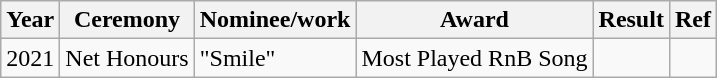<table class="wikitable">
<tr>
<th>Year</th>
<th>Ceremony</th>
<th>Nominee/work</th>
<th>Award</th>
<th>Result</th>
<th>Ref</th>
</tr>
<tr>
<td>2021</td>
<td>Net Honours</td>
<td>"Smile"</td>
<td>Most Played RnB Song</td>
<td></td>
<td></td>
</tr>
</table>
